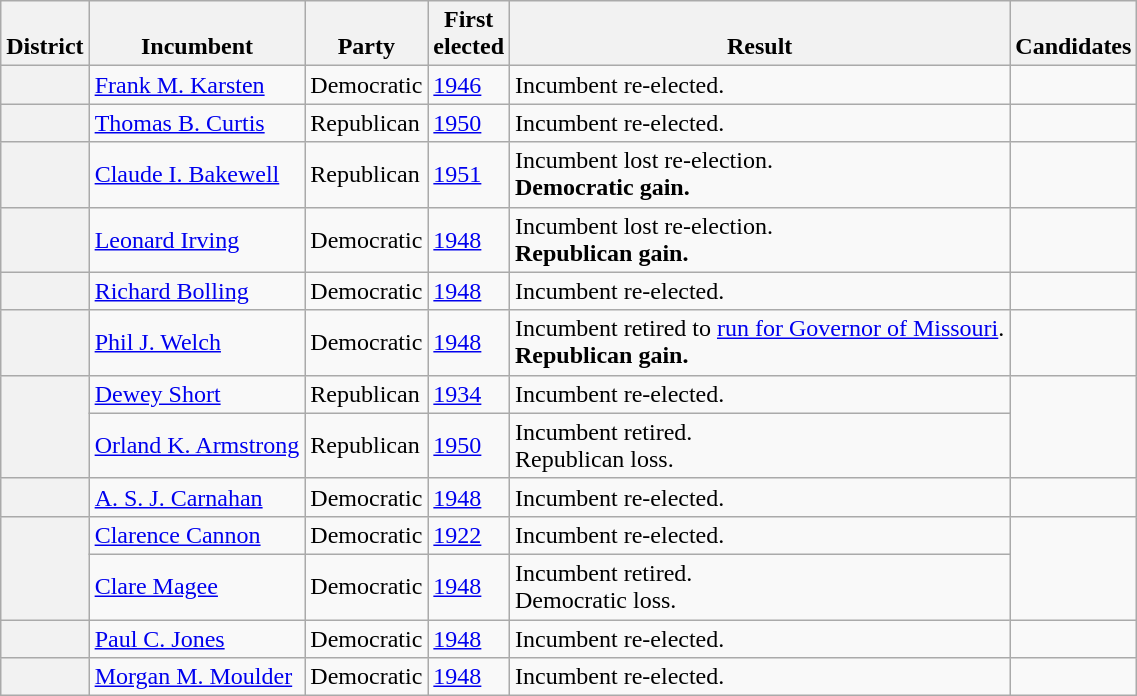<table class=wikitable>
<tr valign=bottom>
<th>District</th>
<th>Incumbent</th>
<th>Party</th>
<th>First<br>elected</th>
<th>Result</th>
<th>Candidates</th>
</tr>
<tr>
<th></th>
<td><a href='#'>Frank M. Karsten</a><br></td>
<td>Democratic</td>
<td><a href='#'>1946</a></td>
<td>Incumbent re-elected.</td>
<td nowrap></td>
</tr>
<tr>
<th></th>
<td><a href='#'>Thomas B. Curtis</a><br></td>
<td>Republican</td>
<td><a href='#'>1950</a></td>
<td>Incumbent re-elected.</td>
<td nowrap></td>
</tr>
<tr>
<th></th>
<td><a href='#'>Claude I. Bakewell</a><br></td>
<td>Republican</td>
<td><a href='#'>1951</a></td>
<td>Incumbent lost re-election.<br><strong>Democratic gain.</strong></td>
<td nowrap></td>
</tr>
<tr>
<th></th>
<td><a href='#'>Leonard Irving</a></td>
<td>Democratic</td>
<td><a href='#'>1948</a></td>
<td>Incumbent lost re-election.<br><strong>Republican gain.</strong></td>
<td nowrap></td>
</tr>
<tr>
<th></th>
<td><a href='#'>Richard Bolling</a></td>
<td>Democratic</td>
<td><a href='#'>1948</a></td>
<td>Incumbent re-elected.</td>
<td nowrap></td>
</tr>
<tr>
<th></th>
<td><a href='#'>Phil J. Welch</a><br></td>
<td>Democratic</td>
<td><a href='#'>1948</a></td>
<td>Incumbent retired to <a href='#'>run for Governor of Missouri</a>.<br><strong>Republican gain.</strong></td>
<td nowrap></td>
</tr>
<tr>
<th rowspan=2></th>
<td><a href='#'>Dewey Short</a></td>
<td>Republican</td>
<td><a href='#'>1934</a></td>
<td>Incumbent re-elected.</td>
<td rowspan=2></td>
</tr>
<tr>
<td><a href='#'>Orland K. Armstrong</a><br></td>
<td>Republican</td>
<td><a href='#'>1950</a></td>
<td>Incumbent retired.<br>Republican loss.</td>
</tr>
<tr>
<th></th>
<td><a href='#'>A. S. J. Carnahan</a></td>
<td>Democratic</td>
<td><a href='#'>1948</a></td>
<td>Incumbent re-elected.</td>
<td nowrap></td>
</tr>
<tr>
<th rowspan=2></th>
<td><a href='#'>Clarence Cannon</a></td>
<td>Democratic</td>
<td><a href='#'>1922</a></td>
<td>Incumbent re-elected.</td>
<td rowspan=2></td>
</tr>
<tr>
<td><a href='#'>Clare Magee</a><br></td>
<td>Democratic</td>
<td><a href='#'>1948</a></td>
<td>Incumbent retired.<br>Democratic loss.</td>
</tr>
<tr>
<th></th>
<td><a href='#'>Paul C. Jones</a></td>
<td>Democratic</td>
<td><a href='#'>1948</a></td>
<td>Incumbent re-elected.</td>
<td nowrap></td>
</tr>
<tr>
<th></th>
<td><a href='#'>Morgan M. Moulder</a><br></td>
<td>Democratic</td>
<td><a href='#'>1948</a></td>
<td>Incumbent re-elected.</td>
<td nowrap></td>
</tr>
</table>
